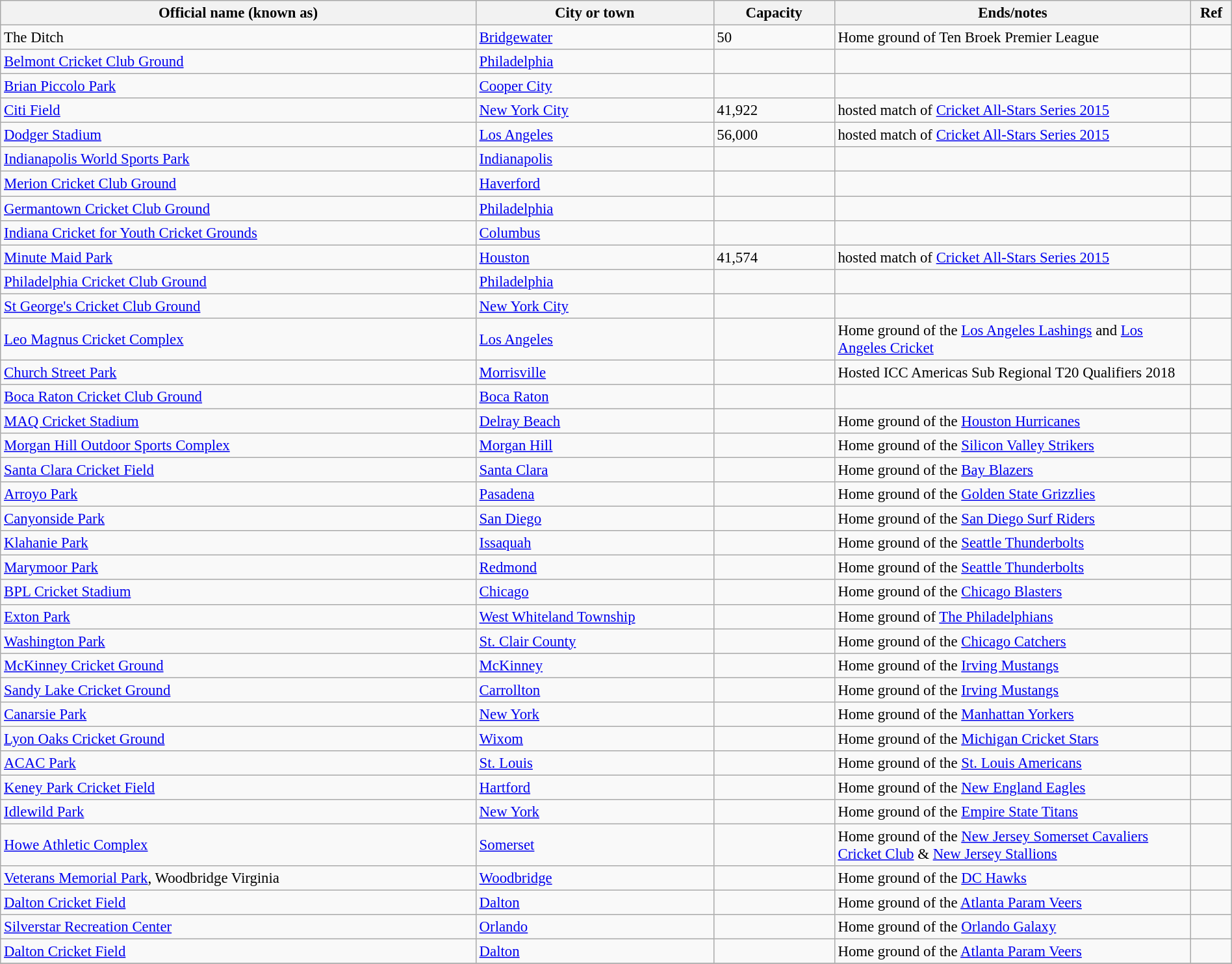<table class="wikitable sortable" style="font-size:95%;" width="100%">
<tr bgcolor="#efefef">
<th width=20%>Official name (known as)</th>
<th width=10%>City or town</th>
<th width=5%>Capacity</th>
<th width=15%>Ends/notes</th>
<th width=1%>Ref</th>
</tr>
<tr>
<td>The Ditch</td>
<td><a href='#'>Bridgewater</a></td>
<td>50</td>
<td>Home ground of Ten Broek Premier League</td>
</tr>
<tr>
<td><a href='#'>Belmont Cricket Club Ground</a></td>
<td><a href='#'>Philadelphia</a></td>
<td></td>
<td></td>
<td></td>
</tr>
<tr>
<td><a href='#'>Brian Piccolo Park</a></td>
<td><a href='#'>Cooper City</a></td>
<td></td>
<td></td>
<td></td>
</tr>
<tr>
<td><a href='#'>Citi Field</a></td>
<td><a href='#'>New York City</a></td>
<td>41,922</td>
<td>hosted match of <a href='#'>Cricket All-Stars Series 2015</a></td>
<td></td>
</tr>
<tr>
<td><a href='#'>Dodger Stadium</a></td>
<td><a href='#'>Los Angeles</a></td>
<td>56,000</td>
<td>hosted match of <a href='#'>Cricket All-Stars Series 2015</a></td>
<td></td>
</tr>
<tr>
<td><a href='#'>Indianapolis World Sports Park</a></td>
<td><a href='#'>Indianapolis</a></td>
<td></td>
<td></td>
<td></td>
</tr>
<tr>
<td><a href='#'>Merion Cricket Club Ground</a></td>
<td><a href='#'>Haverford</a></td>
<td></td>
<td></td>
<td></td>
</tr>
<tr>
<td><a href='#'>Germantown Cricket Club Ground</a></td>
<td><a href='#'>Philadelphia</a></td>
<td></td>
<td></td>
<td></td>
</tr>
<tr>
<td><a href='#'>Indiana Cricket for Youth Cricket Grounds</a></td>
<td><a href='#'>Columbus</a></td>
<td></td>
<td></td>
<td></td>
</tr>
<tr>
<td><a href='#'>Minute Maid Park</a></td>
<td><a href='#'>Houston</a></td>
<td>41,574</td>
<td>hosted match of <a href='#'>Cricket All-Stars Series 2015</a></td>
<td></td>
</tr>
<tr>
<td><a href='#'>Philadelphia Cricket Club Ground</a></td>
<td><a href='#'>Philadelphia</a></td>
<td></td>
<td></td>
<td></td>
</tr>
<tr>
<td><a href='#'>St George's Cricket Club Ground</a></td>
<td><a href='#'>New York City</a></td>
<td></td>
<td></td>
<td></td>
</tr>
<tr>
<td><a href='#'>Leo Magnus Cricket Complex</a></td>
<td><a href='#'>Los Angeles</a></td>
<td></td>
<td>Home ground of the <a href='#'>Los Angeles Lashings</a> and <a href='#'>Los Angeles Cricket</a></td>
<td></td>
</tr>
<tr>
<td><a href='#'>Church Street Park</a></td>
<td><a href='#'>Morrisville</a></td>
<td></td>
<td>Hosted ICC Americas Sub Regional T20 Qualifiers 2018</td>
<td></td>
</tr>
<tr>
<td><a href='#'>Boca Raton Cricket Club Ground</a></td>
<td><a href='#'>Boca Raton</a></td>
<td></td>
<td></td>
<td></td>
</tr>
<tr>
<td><a href='#'>MAQ Cricket Stadium</a></td>
<td><a href='#'>Delray Beach</a></td>
<td></td>
<td>Home ground of the <a href='#'>Houston Hurricanes</a></td>
<td></td>
</tr>
<tr>
<td><a href='#'>Morgan Hill Outdoor Sports Complex</a></td>
<td><a href='#'>Morgan Hill</a></td>
<td></td>
<td>Home ground of the <a href='#'>Silicon Valley Strikers</a></td>
<td></td>
</tr>
<tr>
<td><a href='#'>Santa Clara Cricket Field</a></td>
<td><a href='#'>Santa Clara</a></td>
<td></td>
<td>Home ground of the <a href='#'>Bay Blazers</a></td>
<td></td>
</tr>
<tr>
<td><a href='#'>Arroyo Park</a></td>
<td><a href='#'>Pasadena</a></td>
<td></td>
<td>Home ground of the <a href='#'>Golden State Grizzlies</a></td>
<td></td>
</tr>
<tr>
<td><a href='#'>Canyonside Park</a></td>
<td><a href='#'>San Diego</a></td>
<td></td>
<td>Home ground of the <a href='#'>San Diego Surf Riders</a></td>
<td></td>
</tr>
<tr>
<td><a href='#'>Klahanie Park</a></td>
<td><a href='#'>Issaquah</a></td>
<td></td>
<td>Home ground of the <a href='#'>Seattle Thunderbolts</a></td>
<td></td>
</tr>
<tr>
<td><a href='#'>Marymoor Park</a></td>
<td><a href='#'>Redmond</a></td>
<td></td>
<td>Home ground of the <a href='#'>Seattle Thunderbolts</a></td>
<td></td>
</tr>
<tr>
<td><a href='#'>BPL Cricket Stadium</a></td>
<td><a href='#'>Chicago</a></td>
<td></td>
<td>Home ground of the <a href='#'>Chicago Blasters</a></td>
<td></td>
</tr>
<tr>
<td><a href='#'>Exton Park</a></td>
<td><a href='#'>West Whiteland Township</a></td>
<td></td>
<td>Home ground of <a href='#'>The Philadelphians</a></td>
<td></td>
</tr>
<tr>
<td><a href='#'>Washington Park</a></td>
<td><a href='#'>St. Clair County</a></td>
<td></td>
<td>Home ground of the <a href='#'>Chicago Catchers</a></td>
<td></td>
</tr>
<tr>
<td><a href='#'>McKinney Cricket Ground</a></td>
<td><a href='#'>McKinney</a></td>
<td></td>
<td>Home ground of the <a href='#'>Irving Mustangs</a></td>
<td></td>
</tr>
<tr>
<td><a href='#'>Sandy Lake Cricket Ground</a></td>
<td><a href='#'>Carrollton</a></td>
<td></td>
<td>Home ground of the <a href='#'>Irving Mustangs</a></td>
<td></td>
</tr>
<tr>
<td><a href='#'>Canarsie Park</a></td>
<td><a href='#'>New York</a></td>
<td></td>
<td>Home ground of the <a href='#'>Manhattan Yorkers</a></td>
<td></td>
</tr>
<tr>
<td><a href='#'>Lyon Oaks Cricket Ground</a></td>
<td><a href='#'>Wixom</a></td>
<td></td>
<td>Home ground of the <a href='#'>Michigan Cricket Stars</a></td>
<td></td>
</tr>
<tr>
<td><a href='#'>ACAC Park</a></td>
<td><a href='#'>St. Louis</a></td>
<td></td>
<td>Home ground of the <a href='#'>St. Louis Americans</a></td>
<td></td>
</tr>
<tr>
<td><a href='#'>Keney Park Cricket Field</a></td>
<td><a href='#'>Hartford</a></td>
<td></td>
<td>Home ground of the <a href='#'>New England Eagles</a></td>
<td></td>
</tr>
<tr>
<td><a href='#'>Idlewild Park</a></td>
<td><a href='#'>New York</a></td>
<td></td>
<td>Home ground of the <a href='#'>Empire State Titans</a></td>
<td></td>
</tr>
<tr>
<td><a href='#'>Howe Athletic Complex</a></td>
<td><a href='#'>Somerset</a></td>
<td></td>
<td>Home ground of the <a href='#'>New Jersey Somerset Cavaliers Cricket Club</a> & <a href='#'>New Jersey Stallions</a></td>
<td></td>
</tr>
<tr>
<td><a href='#'>Veterans Memorial Park</a>, Woodbridge Virginia</td>
<td><a href='#'>Woodbridge</a></td>
<td></td>
<td>Home ground of the <a href='#'>DC Hawks</a></td>
</tr>
<tr>
<td><a href='#'>Dalton Cricket Field</a></td>
<td><a href='#'>Dalton</a></td>
<td></td>
<td>Home ground of the <a href='#'>Atlanta Param Veers</a></td>
<td></td>
</tr>
<tr>
<td><a href='#'>Silverstar Recreation Center</a></td>
<td><a href='#'>Orlando</a></td>
<td></td>
<td>Home ground of the <a href='#'>Orlando Galaxy</a></td>
<td></td>
</tr>
<tr>
<td><a href='#'>Dalton Cricket Field</a></td>
<td><a href='#'>Dalton</a></td>
<td></td>
<td>Home ground of the <a href='#'>Atlanta Param Veers</a></td>
<td></td>
</tr>
<tr>
</tr>
</table>
